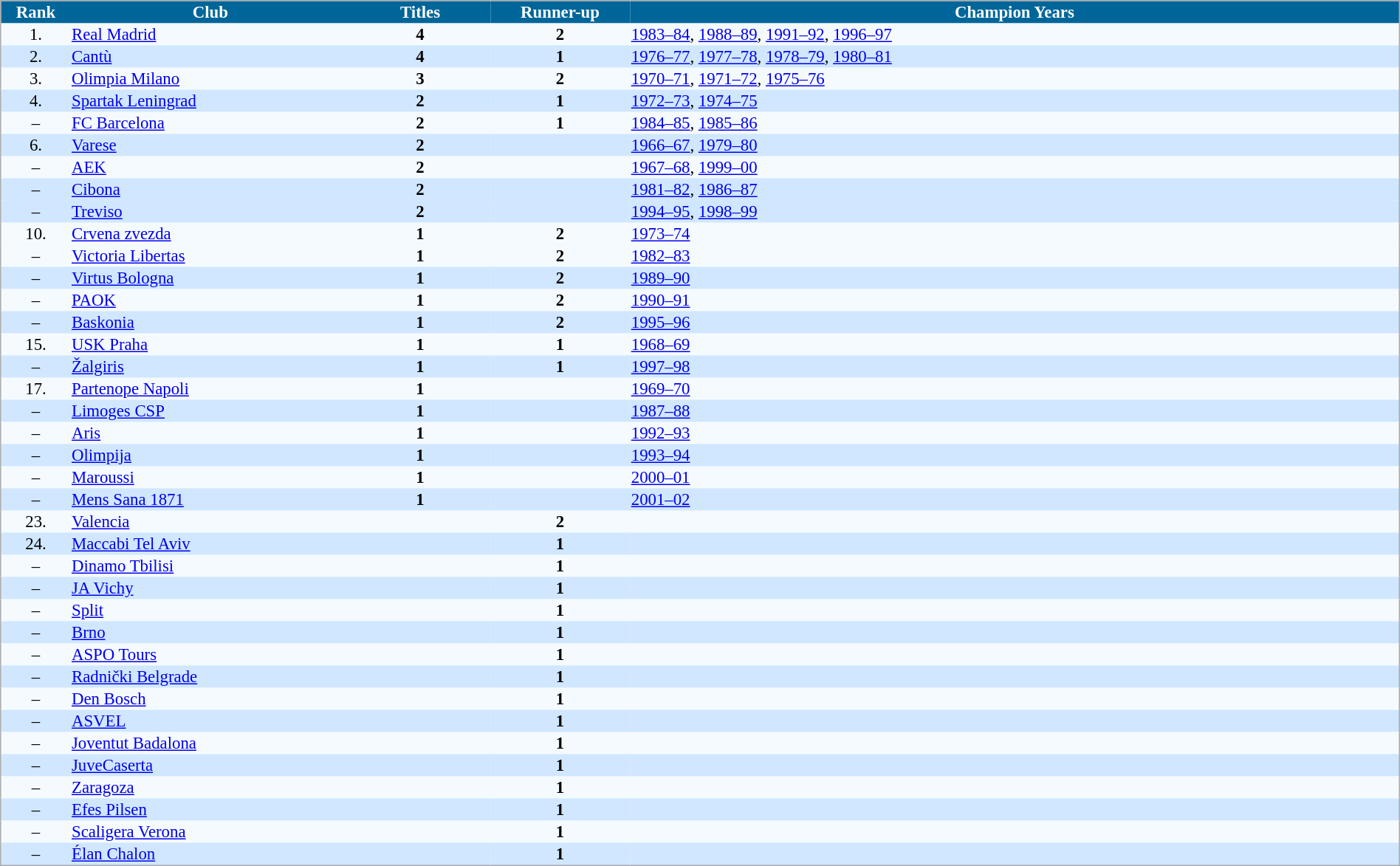<table cellspacing="0" style="background: #EBF5FF; border: 1px #aaa solid; border-collapse: collapse; font-size: 95%;" width=100%>
<tr bgcolor=#006699 style="color:white;">
<th width=5%>Rank</th>
<th width=20%>Club</th>
<th width=10%>Titles</th>
<th width=10%>Runner-up</th>
<th width=55%>Champion Years</th>
</tr>
<tr bgcolor=#F5FAFF>
<td align=center>1.</td>
<td> <a href='#'>Real Madrid</a></td>
<td align=center><strong>4</strong></td>
<td align=center><strong>2</strong></td>
<td><a href='#'>1983–84</a>, <a href='#'>1988–89</a>, <a href='#'>1991–92</a>, <a href='#'>1996–97</a></td>
</tr>
<tr bgcolor=#D0E7FF>
<td align=center>2.</td>
<td> <a href='#'>Cantù</a></td>
<td align=center><strong>4</strong></td>
<td align=center><strong>1</strong></td>
<td><a href='#'>1976–77</a>, <a href='#'>1977–78</a>, <a href='#'>1978–79</a>, <a href='#'>1980–81</a></td>
</tr>
<tr bgcolor=#F5FAFF>
<td align=center>3.</td>
<td> <a href='#'>Olimpia Milano</a></td>
<td align=center><strong>3</strong></td>
<td align=center><strong>2</strong></td>
<td><a href='#'>1970–71</a>, <a href='#'>1971–72</a>, <a href='#'>1975–76</a></td>
</tr>
<tr bgcolor=#D0E7FF>
<td align=center>4.</td>
<td> <a href='#'>Spartak Leningrad</a></td>
<td align=center><strong>2</strong></td>
<td align=center><strong>1</strong></td>
<td><a href='#'>1972–73</a>, <a href='#'>1974–75</a></td>
</tr>
<tr bgcolor=#F5FAFF>
<td align=center>–</td>
<td> <a href='#'>FC Barcelona</a></td>
<td align=center><strong>2</strong></td>
<td align=center><strong>1</strong></td>
<td><a href='#'>1984–85</a>, <a href='#'>1985–86</a></td>
</tr>
<tr bgcolor=#D0E7FF>
<td align=center>6.</td>
<td> <a href='#'>Varese</a></td>
<td align=center><strong>2</strong></td>
<td align=center></td>
<td><a href='#'>1966–67</a>, <a href='#'>1979–80</a></td>
</tr>
<tr bgcolor=#F5FAFF>
<td align=center>–</td>
<td> <a href='#'>AEK</a></td>
<td align=center><strong>2</strong></td>
<td align=center></td>
<td><a href='#'>1967–68</a>, <a href='#'>1999–00</a></td>
</tr>
<tr bgcolor=#D0E7FF>
<td align=center>–</td>
<td> <a href='#'>Cibona</a></td>
<td align=center><strong>2</strong></td>
<td align=center></td>
<td><a href='#'>1981–82</a>, <a href='#'>1986–87</a></td>
</tr>
<tr bgcolor=#D0E7FF>
<td align=center>–</td>
<td> <a href='#'>Treviso</a></td>
<td align=center><strong>2</strong></td>
<td align=center></td>
<td><a href='#'>1994–95</a>, <a href='#'>1998–99</a></td>
</tr>
<tr bgcolor=#F5FAFF>
<td align=center>10.</td>
<td> <a href='#'>Crvena zvezda</a></td>
<td align=center><strong>1</strong></td>
<td align=center><strong>2</strong></td>
<td><a href='#'>1973–74</a></td>
</tr>
<tr bgcolor=#F5FAFF>
<td align=center>–</td>
<td> <a href='#'>Victoria Libertas</a></td>
<td align=center><strong>1</strong></td>
<td align=center><strong>2</strong></td>
<td><a href='#'>1982–83</a></td>
</tr>
<tr bgcolor=#D0E7FF>
<td align=center>–</td>
<td> <a href='#'>Virtus Bologna</a></td>
<td align=center><strong>1</strong></td>
<td align=center><strong>2</strong></td>
<td><a href='#'>1989–90</a></td>
</tr>
<tr bgcolor=#F5FAFF>
<td align=center>–</td>
<td> <a href='#'>PAOK</a></td>
<td align=center><strong>1</strong></td>
<td align=center><strong>2</strong></td>
<td><a href='#'>1990–91</a></td>
</tr>
<tr bgcolor=#D0E7FF>
<td align=center>–</td>
<td> <a href='#'>Baskonia</a></td>
<td align=center><strong>1</strong></td>
<td align=center><strong>2</strong></td>
<td><a href='#'>1995–96</a></td>
</tr>
<tr bgcolor=#F5FAFF>
<td align=center>15.</td>
<td> <a href='#'>USK Praha</a></td>
<td align=center><strong>1</strong></td>
<td align=center><strong>1</strong></td>
<td><a href='#'>1968–69</a></td>
</tr>
<tr bgcolor=#D0E7FF>
<td align=center>–</td>
<td>  <a href='#'>Žalgiris</a></td>
<td align=center><strong>1</strong></td>
<td align=center><strong>1</strong></td>
<td><a href='#'>1997–98</a></td>
</tr>
<tr bgcolor=#F5FAFF>
<td align=center>17.</td>
<td> <a href='#'>Partenope Napoli</a></td>
<td align=center><strong>1</strong></td>
<td align=center></td>
<td><a href='#'>1969–70</a></td>
</tr>
<tr bgcolor=#D0E7FF>
<td align=center>–</td>
<td> <a href='#'>Limoges CSP</a></td>
<td align=center><strong>1</strong></td>
<td align=center></td>
<td><a href='#'>1987–88</a></td>
</tr>
<tr bgcolor=#F5FAFF>
<td align=center>–</td>
<td> <a href='#'>Aris</a></td>
<td align=center><strong>1</strong></td>
<td align=center></td>
<td><a href='#'>1992–93</a></td>
</tr>
<tr bgcolor=#D0E7FF>
<td align=center>–</td>
<td> <a href='#'>Olimpija</a></td>
<td align=center><strong>1</strong></td>
<td align=center></td>
<td><a href='#'>1993–94</a></td>
</tr>
<tr bgcolor=#F5FAFF>
<td align=center>–</td>
<td> <a href='#'>Maroussi</a></td>
<td align=center><strong>1</strong></td>
<td align=center></td>
<td><a href='#'>2000–01</a></td>
</tr>
<tr bgcolor=#D0E7FF>
<td align=center>–</td>
<td> <a href='#'>Mens Sana 1871</a></td>
<td align=center><strong>1</strong></td>
<td align=center></td>
<td><a href='#'>2001–02</a></td>
</tr>
<tr bgcolor=#F5FAFF>
<td align=center>23.</td>
<td> <a href='#'>Valencia</a></td>
<td align=center></td>
<td align=center><strong>2</strong></td>
<td></td>
</tr>
<tr bgcolor=#D0E7FF>
<td align=center>24.</td>
<td> <a href='#'>Maccabi Tel Aviv</a></td>
<td align=center></td>
<td align=center><strong>1</strong></td>
<td></td>
</tr>
<tr bgcolor=#F5FAFF>
<td align=center>–</td>
<td> <a href='#'>Dinamo Tbilisi</a></td>
<td align=center></td>
<td align=center><strong>1</strong></td>
<td></td>
</tr>
<tr bgcolor=#D0E7FF>
<td align=center>–</td>
<td> <a href='#'>JA Vichy</a></td>
<td align=center></td>
<td align=center><strong>1</strong></td>
<td></td>
</tr>
<tr bgcolor=#F5FAFF>
<td align=center>–</td>
<td> <a href='#'>Split</a></td>
<td align=center></td>
<td align=center><strong>1</strong></td>
<td></td>
</tr>
<tr bgcolor=#D0E7FF>
<td align=center>–</td>
<td> <a href='#'>Brno</a></td>
<td align=center></td>
<td align=center><strong>1</strong></td>
<td></td>
</tr>
<tr bgcolor=#F5FAFF>
<td align=center>–</td>
<td> <a href='#'>ASPO Tours</a></td>
<td align=center></td>
<td align=center><strong>1</strong></td>
<td></td>
</tr>
<tr bgcolor=#D0E7FF>
<td align=center>–</td>
<td> <a href='#'>Radnički Belgrade</a></td>
<td align=center></td>
<td align=center><strong>1</strong></td>
<td></td>
</tr>
<tr bgcolor=#F5FAFF>
<td align=center>–</td>
<td> <a href='#'>Den Bosch</a></td>
<td align=center></td>
<td align=center><strong>1</strong></td>
<td></td>
</tr>
<tr bgcolor=#D0E7FF>
<td align=center>–</td>
<td> <a href='#'>ASVEL</a></td>
<td align=center></td>
<td align=center><strong>1</strong></td>
<td></td>
</tr>
<tr bgcolor=#F5FAFF>
<td align=center>–</td>
<td> <a href='#'>Joventut Badalona</a></td>
<td align=center></td>
<td align=center><strong>1</strong></td>
<td></td>
</tr>
<tr bgcolor=#D0E7FF>
<td align=center>–</td>
<td> <a href='#'>JuveCaserta</a></td>
<td align=center></td>
<td align=center><strong>1</strong></td>
<td></td>
</tr>
<tr bgcolor=#F5FAFF>
<td align=center>–</td>
<td> <a href='#'>Zaragoza</a></td>
<td align=center></td>
<td align=center><strong>1</strong></td>
<td></td>
</tr>
<tr bgcolor=#D0E7FF>
<td align=center>–</td>
<td> <a href='#'>Efes Pilsen</a></td>
<td align=center></td>
<td align=center><strong>1</strong></td>
<td></td>
</tr>
<tr bgcolor=#F5FAFF>
<td align=center>–</td>
<td> <a href='#'>Scaligera Verona</a></td>
<td align=center></td>
<td align=center><strong>1</strong></td>
<td></td>
</tr>
<tr bgcolor=#D0E7FF>
<td align=center>–</td>
<td> <a href='#'>Élan Chalon</a></td>
<td align=center></td>
<td align=center><strong>1</strong></td>
<td></td>
</tr>
</table>
